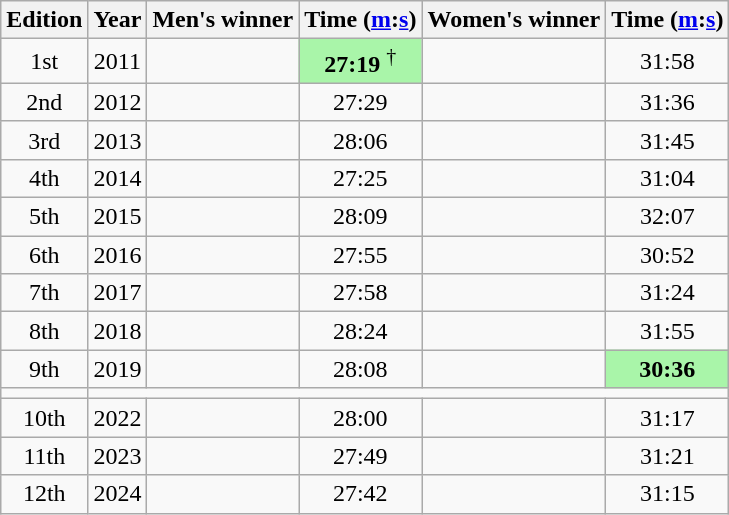<table class="wikitable sortable" style="text-align:center">
<tr>
<th class=unsortable>Edition</th>
<th>Year</th>
<th class=unsortable>Men's winner</th>
<th>Time (<a href='#'>m</a>:<a href='#'>s</a>)</th>
<th class=unsortable>Women's winner</th>
<th>Time (<a href='#'>m</a>:<a href='#'>s</a>)</th>
</tr>
<tr>
<td>1st</td>
<td>2011</td>
<td align=left></td>
<td bgcolor=#A9F5A9><strong>27:19</strong> <sup>†</sup></td>
<td align=left></td>
<td>31:58</td>
</tr>
<tr>
<td>2nd</td>
<td>2012</td>
<td align=left></td>
<td>27:29</td>
<td align=left></td>
<td>31:36</td>
</tr>
<tr>
<td>3rd</td>
<td>2013</td>
<td align=left></td>
<td>28:06</td>
<td align=left></td>
<td>31:45</td>
</tr>
<tr>
<td>4th</td>
<td>2014</td>
<td align=left></td>
<td>27:25</td>
<td align=left></td>
<td>31:04</td>
</tr>
<tr>
<td>5th</td>
<td>2015</td>
<td align=left></td>
<td>28:09</td>
<td align=left></td>
<td>32:07</td>
</tr>
<tr>
<td>6th</td>
<td>2016</td>
<td align=left></td>
<td>27:55</td>
<td align=left></td>
<td>30:52</td>
</tr>
<tr>
<td>7th</td>
<td>2017</td>
<td align=left></td>
<td>27:58</td>
<td align=left></td>
<td>31:24</td>
</tr>
<tr>
<td>8th</td>
<td>2018</td>
<td align=left></td>
<td>28:24</td>
<td align=left></td>
<td>31:55</td>
</tr>
<tr>
<td>9th</td>
<td>2019</td>
<td align=left></td>
<td>28:08</td>
<td align=left></td>
<td bgcolor=#A9F5A9><strong>30:36</strong></td>
</tr>
<tr>
<td></td>
</tr>
<tr>
<td>10th</td>
<td>2022</td>
<td align=left></td>
<td>28:00</td>
<td align=left></td>
<td>31:17</td>
</tr>
<tr>
<td>11th</td>
<td>2023</td>
<td align=left></td>
<td>27:49</td>
<td align=left></td>
<td>31:21</td>
</tr>
<tr>
<td>12th</td>
<td>2024</td>
<td align=left></td>
<td>27:42</td>
<td align=left></td>
<td>31:15</td>
</tr>
</table>
